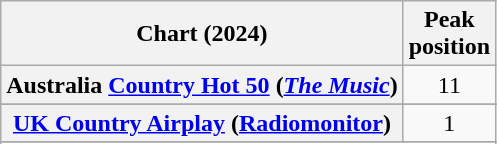<table class="wikitable sortable plainrowheaders" style="text-align:center">
<tr>
<th scope="col">Chart (2024)</th>
<th scope="col">Peak<br>position</th>
</tr>
<tr>
<th scope="row">Australia <a href='#'>Country Hot 50</a> (<em><a href='#'>The Music</a></em>)</th>
<td>11</td>
</tr>
<tr>
</tr>
<tr>
</tr>
<tr>
<th scope="row"><a href='#'>UK Country Airplay</a> (<a href='#'>Radiomonitor</a>)</th>
<td>1</td>
</tr>
<tr>
</tr>
<tr>
</tr>
<tr>
</tr>
</table>
